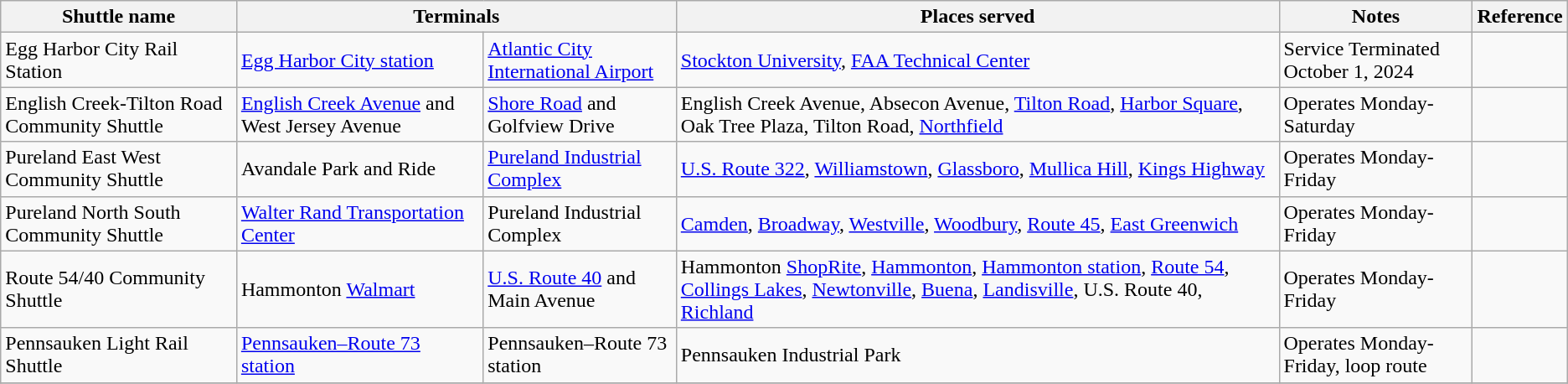<table class=wikitable>
<tr>
<th>Shuttle name</th>
<th colspan=2>Terminals</th>
<th>Places served</th>
<th>Notes</th>
<th>Reference</th>
</tr>
<tr>
<td>Egg Harbor City Rail Station</td>
<td><a href='#'>Egg Harbor City station</a></td>
<td><a href='#'>Atlantic City International Airport</a></td>
<td><a href='#'>Stockton University</a>, <a href='#'>FAA Technical Center</a></td>
<td>Service Terminated October 1, 2024</td>
<td></td>
</tr>
<tr>
<td>English Creek-Tilton Road Community Shuttle</td>
<td><a href='#'>English Creek Avenue</a> and West Jersey Avenue</td>
<td><a href='#'>Shore Road</a> and Golfview Drive</td>
<td>English Creek Avenue, Absecon Avenue, <a href='#'>Tilton Road</a>, <a href='#'>Harbor Square</a>, Oak Tree Plaza, Tilton Road, <a href='#'>Northfield</a></td>
<td>Operates Monday-Saturday</td>
<td></td>
</tr>
<tr>
<td>Pureland East West Community Shuttle</td>
<td>Avandale Park and Ride</td>
<td><a href='#'>Pureland Industrial Complex</a></td>
<td><a href='#'>U.S. Route 322</a>, <a href='#'>Williamstown</a>, <a href='#'>Glassboro</a>, <a href='#'>Mullica Hill</a>, <a href='#'>Kings Highway</a></td>
<td>Operates Monday-Friday</td>
<td></td>
</tr>
<tr>
<td>Pureland North South Community Shuttle</td>
<td><a href='#'>Walter Rand Transportation Center</a></td>
<td>Pureland Industrial Complex</td>
<td><a href='#'>Camden</a>, <a href='#'>Broadway</a>, <a href='#'>Westville</a>, <a href='#'>Woodbury</a>, <a href='#'>Route 45</a>, <a href='#'>East Greenwich</a></td>
<td>Operates Monday-Friday</td>
<td></td>
</tr>
<tr>
<td>Route 54/40 Community Shuttle</td>
<td>Hammonton <a href='#'>Walmart</a></td>
<td><a href='#'>U.S. Route 40</a> and Main Avenue</td>
<td>Hammonton <a href='#'>ShopRite</a>, <a href='#'>Hammonton</a>, <a href='#'>Hammonton station</a>, <a href='#'>Route 54</a>, <a href='#'>Collings Lakes</a>, <a href='#'>Newtonville</a>, <a href='#'>Buena</a>, <a href='#'>Landisville</a>, U.S. Route 40, <a href='#'>Richland</a></td>
<td>Operates Monday-Friday</td>
<td></td>
</tr>
<tr>
<td>Pennsauken Light Rail Shuttle</td>
<td><a href='#'>Pennsauken–Route 73 station</a></td>
<td>Pennsauken–Route 73 station</td>
<td>Pennsauken Industrial Park</td>
<td>Operates Monday-Friday, loop route</td>
<td></td>
</tr>
<tr>
</tr>
</table>
